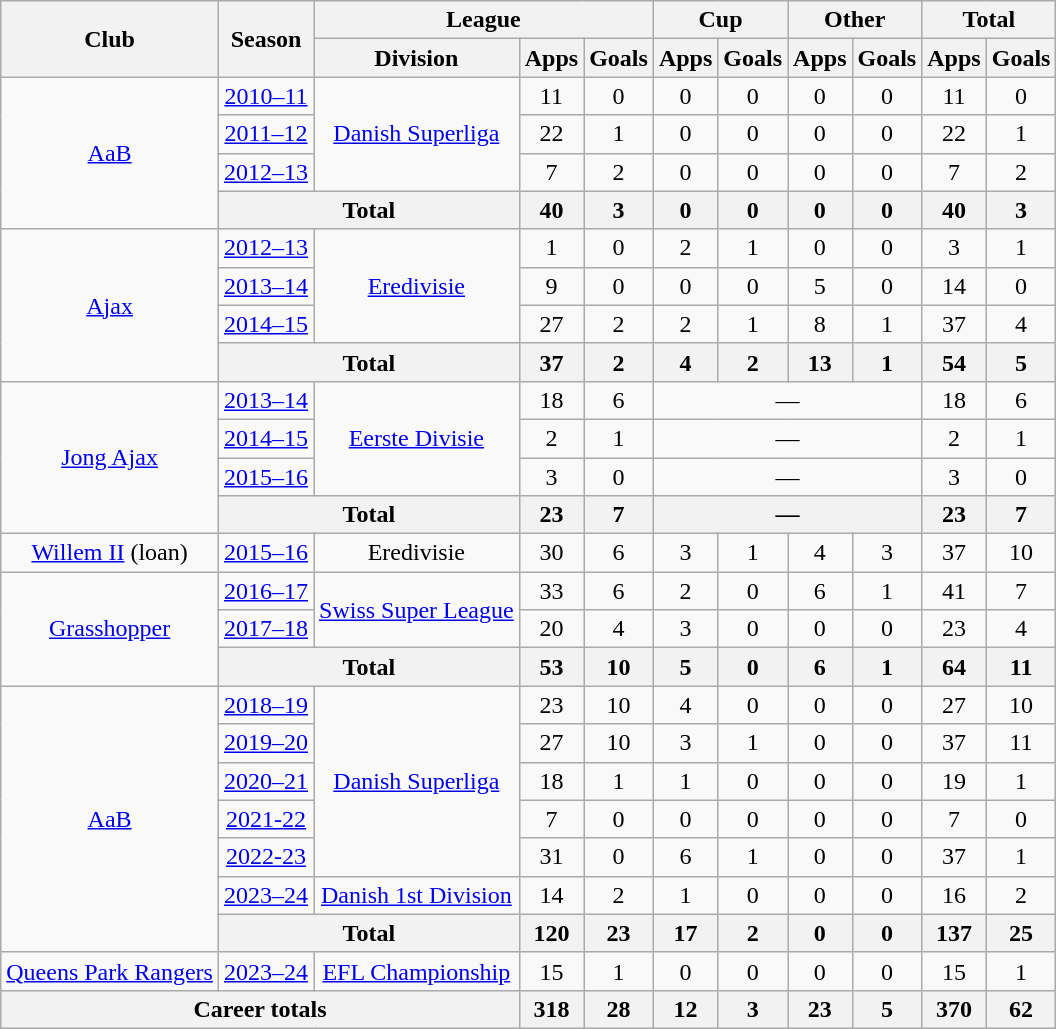<table class="wikitable" style="text-align: center">
<tr>
<th rowspan="2">Club</th>
<th rowspan="2">Season</th>
<th colspan="3">League</th>
<th colspan="2">Cup</th>
<th colspan="2">Other</th>
<th colspan="2">Total</th>
</tr>
<tr>
<th>Division</th>
<th>Apps</th>
<th>Goals</th>
<th>Apps</th>
<th>Goals</th>
<th>Apps</th>
<th>Goals</th>
<th>Apps</th>
<th>Goals</th>
</tr>
<tr>
<td rowspan="4"><a href='#'>AaB</a></td>
<td><a href='#'>2010–11</a></td>
<td rowspan="3"><a href='#'>Danish Superliga</a></td>
<td>11</td>
<td>0</td>
<td>0</td>
<td>0</td>
<td>0</td>
<td>0</td>
<td>11</td>
<td>0</td>
</tr>
<tr>
<td><a href='#'>2011–12</a></td>
<td>22</td>
<td>1</td>
<td>0</td>
<td>0</td>
<td>0</td>
<td>0</td>
<td>22</td>
<td>1</td>
</tr>
<tr>
<td><a href='#'>2012–13</a></td>
<td>7</td>
<td>2</td>
<td>0</td>
<td>0</td>
<td>0</td>
<td>0</td>
<td>7</td>
<td>2</td>
</tr>
<tr>
<th colspan="2">Total</th>
<th>40</th>
<th>3</th>
<th>0</th>
<th>0</th>
<th>0</th>
<th>0</th>
<th>40</th>
<th>3</th>
</tr>
<tr>
<td rowspan="4"><a href='#'>Ajax</a></td>
<td><a href='#'>2012–13</a></td>
<td rowspan="3"><a href='#'>Eredivisie</a></td>
<td>1</td>
<td>0</td>
<td>2</td>
<td>1</td>
<td>0</td>
<td>0</td>
<td>3</td>
<td>1</td>
</tr>
<tr>
<td><a href='#'>2013–14</a></td>
<td>9</td>
<td>0</td>
<td>0</td>
<td>0</td>
<td>5</td>
<td>0</td>
<td>14</td>
<td>0</td>
</tr>
<tr>
<td><a href='#'>2014–15</a></td>
<td>27</td>
<td>2</td>
<td>2</td>
<td>1</td>
<td>8</td>
<td>1</td>
<td>37</td>
<td>4</td>
</tr>
<tr>
<th colspan="2">Total</th>
<th>37</th>
<th>2</th>
<th>4</th>
<th>2</th>
<th>13</th>
<th>1</th>
<th>54</th>
<th>5</th>
</tr>
<tr>
<td rowspan="4"><a href='#'>Jong Ajax</a></td>
<td><a href='#'>2013–14</a></td>
<td rowspan="3"><a href='#'>Eerste Divisie</a></td>
<td>18</td>
<td>6</td>
<td colspan="4">—</td>
<td>18</td>
<td>6</td>
</tr>
<tr>
<td><a href='#'>2014–15</a></td>
<td>2</td>
<td>1</td>
<td colspan="4">—</td>
<td>2</td>
<td>1</td>
</tr>
<tr>
<td><a href='#'>2015–16</a></td>
<td>3</td>
<td>0</td>
<td colspan="4">—</td>
<td>3</td>
<td>0</td>
</tr>
<tr>
<th colspan="2">Total</th>
<th>23</th>
<th>7</th>
<th colspan="4">—</th>
<th>23</th>
<th>7</th>
</tr>
<tr>
<td><a href='#'>Willem II</a> (loan)</td>
<td><a href='#'>2015–16</a></td>
<td>Eredivisie</td>
<td>30</td>
<td>6</td>
<td>3</td>
<td>1</td>
<td>4</td>
<td>3</td>
<td>37</td>
<td>10</td>
</tr>
<tr>
<td rowspan="3"><a href='#'>Grasshopper</a></td>
<td><a href='#'>2016–17</a></td>
<td rowspan="2"><a href='#'>Swiss Super League</a></td>
<td>33</td>
<td>6</td>
<td>2</td>
<td>0</td>
<td>6</td>
<td>1</td>
<td>41</td>
<td>7</td>
</tr>
<tr>
<td><a href='#'>2017–18</a></td>
<td>20</td>
<td>4</td>
<td>3</td>
<td>0</td>
<td>0</td>
<td>0</td>
<td>23</td>
<td>4</td>
</tr>
<tr>
<th colspan="2">Total</th>
<th>53</th>
<th>10</th>
<th>5</th>
<th>0</th>
<th>6</th>
<th>1</th>
<th>64</th>
<th>11</th>
</tr>
<tr>
<td rowspan="7"><a href='#'>AaB</a></td>
<td><a href='#'>2018–19</a></td>
<td rowspan="5"><a href='#'>Danish Superliga</a></td>
<td>23</td>
<td>10</td>
<td>4</td>
<td>0</td>
<td>0</td>
<td>0</td>
<td>27</td>
<td>10</td>
</tr>
<tr>
<td><a href='#'>2019–20</a></td>
<td>27</td>
<td>10</td>
<td>3</td>
<td>1</td>
<td>0</td>
<td>0</td>
<td>37</td>
<td>11</td>
</tr>
<tr>
<td><a href='#'>2020–21</a></td>
<td>18</td>
<td>1</td>
<td>1</td>
<td>0</td>
<td>0</td>
<td>0</td>
<td>19</td>
<td>1</td>
</tr>
<tr>
<td><a href='#'>2021-22</a></td>
<td>7</td>
<td>0</td>
<td>0</td>
<td>0</td>
<td>0</td>
<td>0</td>
<td>7</td>
<td>0</td>
</tr>
<tr>
<td><a href='#'>2022-23</a></td>
<td>31</td>
<td>0</td>
<td>6</td>
<td>1</td>
<td>0</td>
<td>0</td>
<td>37</td>
<td>1</td>
</tr>
<tr>
<td><a href='#'>2023–24</a></td>
<td><a href='#'>Danish 1st Division</a></td>
<td>14</td>
<td>2</td>
<td>1</td>
<td>0</td>
<td>0</td>
<td>0</td>
<td>16</td>
<td>2</td>
</tr>
<tr>
<th colspan="2">Total</th>
<th>120</th>
<th>23</th>
<th>17</th>
<th>2</th>
<th>0</th>
<th>0</th>
<th>137</th>
<th>25</th>
</tr>
<tr>
<td><a href='#'>Queens Park Rangers</a></td>
<td><a href='#'>2023–24</a></td>
<td><a href='#'>EFL Championship</a></td>
<td>15</td>
<td>1</td>
<td>0</td>
<td>0</td>
<td>0</td>
<td>0</td>
<td>15</td>
<td>1</td>
</tr>
<tr>
<th colspan="3">Career totals</th>
<th>318</th>
<th>28</th>
<th>12</th>
<th>3</th>
<th>23</th>
<th>5</th>
<th>370</th>
<th>62</th>
</tr>
</table>
